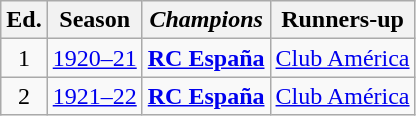<table class="wikitable" style="text-align: center;">
<tr>
<th>Ed.</th>
<th>Season</th>
<th><em>Champions</em></th>
<th>Runners-up</th>
</tr>
<tr>
<td>1</td>
<td><a href='#'>1920–21</a></td>
<td><strong><a href='#'>RC España</a></strong></td>
<td><a href='#'>Club América</a></td>
</tr>
<tr>
<td>2</td>
<td><a href='#'>1921–22</a></td>
<td><strong><a href='#'>RC España</a></strong></td>
<td><a href='#'>Club América</a></td>
</tr>
</table>
